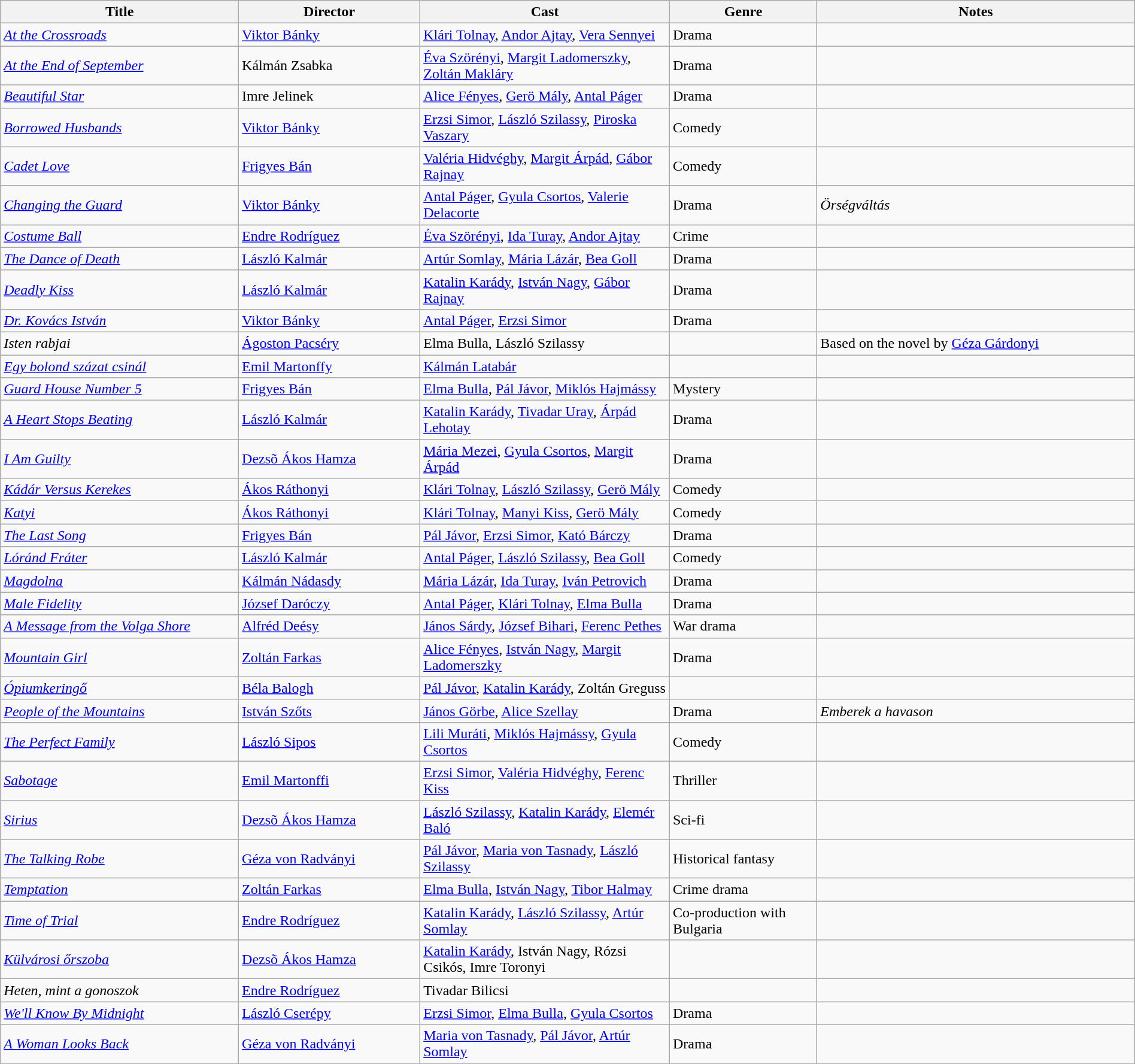<table class="wikitable" style="width:100%;">
<tr>
<th style="width:21%;">Title</th>
<th style="width:16%;">Director</th>
<th style="width:22%;">Cast</th>
<th style="width:13%;">Genre</th>
<th style="width:28%;">Notes</th>
</tr>
<tr>
<td><em><a href='#'>At the Crossroads</a></em></td>
<td><a href='#'>Viktor Bánky</a></td>
<td><a href='#'>Klári Tolnay</a>, <a href='#'>Andor Ajtay</a>, <a href='#'>Vera Sennyei</a></td>
<td>Drama</td>
<td></td>
</tr>
<tr>
<td><em><a href='#'>At the End of September</a></em></td>
<td>Kálmán Zsabka</td>
<td><a href='#'>Éva Szörényi</a>, <a href='#'>Margit Ladomerszky</a>, <a href='#'>Zoltán Makláry</a></td>
<td>Drama</td>
<td></td>
</tr>
<tr>
<td><em><a href='#'>Beautiful Star</a></em></td>
<td>Imre Jelinek</td>
<td><a href='#'>Alice Fényes</a>, <a href='#'>Gerö Mály</a>, <a href='#'>Antal Páger</a></td>
<td>Drama</td>
<td></td>
</tr>
<tr>
<td><em><a href='#'>Borrowed Husbands</a></em></td>
<td><a href='#'>Viktor Bánky</a></td>
<td><a href='#'>Erzsi Simor</a>, <a href='#'>László Szilassy</a>, <a href='#'>Piroska Vaszary</a></td>
<td>Comedy</td>
<td></td>
</tr>
<tr>
<td><em><a href='#'>Cadet Love</a></em></td>
<td><a href='#'>Frigyes Bán</a></td>
<td><a href='#'>Valéria Hidvéghy</a>, <a href='#'>Margit Árpád</a>, <a href='#'>Gábor Rajnay</a></td>
<td>Comedy</td>
<td></td>
</tr>
<tr>
<td><em><a href='#'>Changing the Guard</a></em></td>
<td><a href='#'>Viktor Bánky</a></td>
<td><a href='#'>Antal Páger</a>, <a href='#'>Gyula Csortos</a>, <a href='#'>Valerie Delacorte</a></td>
<td>Drama</td>
<td><em>Örségváltás</em></td>
</tr>
<tr>
<td><em><a href='#'>Costume Ball</a></em></td>
<td><a href='#'>Endre Rodríguez</a></td>
<td><a href='#'>Éva Szörényi</a>, <a href='#'>Ida Turay</a>, <a href='#'>Andor Ajtay</a></td>
<td>Crime</td>
<td></td>
</tr>
<tr>
<td><em><a href='#'>The Dance of Death</a></em></td>
<td><a href='#'>László Kalmár</a></td>
<td><a href='#'>Artúr Somlay</a>, <a href='#'>Mária Lázár</a>, <a href='#'>Bea Goll</a></td>
<td>Drama</td>
<td></td>
</tr>
<tr>
<td><em><a href='#'>Deadly Kiss</a></em></td>
<td><a href='#'>László Kalmár</a></td>
<td><a href='#'>Katalin Karády</a>, <a href='#'>István Nagy</a>, <a href='#'>Gábor Rajnay</a></td>
<td>Drama</td>
<td></td>
</tr>
<tr>
<td><em><a href='#'>Dr. Kovács István</a></em></td>
<td><a href='#'>Viktor Bánky</a></td>
<td><a href='#'>Antal Páger</a>, <a href='#'>Erzsi Simor</a></td>
<td>Drama</td>
<td></td>
</tr>
<tr>
<td><em>Isten rabjai</em></td>
<td><a href='#'>Ágoston Pacséry</a></td>
<td>Elma Bulla, László Szilassy</td>
<td></td>
<td>Based on the novel by <a href='#'>Géza Gárdonyi</a></td>
</tr>
<tr>
<td><em><a href='#'>Egy bolond százat csinál</a></em></td>
<td><a href='#'>Emil Martonffy</a></td>
<td><a href='#'>Kálmán Latabár</a></td>
<td></td>
<td></td>
</tr>
<tr>
<td><em><a href='#'>Guard House Number 5</a></em></td>
<td><a href='#'>Frigyes Bán</a></td>
<td><a href='#'>Elma Bulla</a>, <a href='#'>Pál Jávor</a>, <a href='#'>Miklós Hajmássy</a></td>
<td>Mystery</td>
<td></td>
</tr>
<tr>
<td><em><a href='#'>A Heart Stops Beating</a></em></td>
<td><a href='#'>László Kalmár</a></td>
<td><a href='#'>Katalin Karády</a>, <a href='#'>Tivadar Uray</a>, <a href='#'>Árpád Lehotay</a></td>
<td>Drama</td>
<td></td>
</tr>
<tr>
<td><em><a href='#'>I Am Guilty</a></em></td>
<td><a href='#'>Dezsõ Ákos Hamza</a></td>
<td><a href='#'>Mária Mezei</a>, <a href='#'>Gyula Csortos</a>, <a href='#'>Margit Árpád</a></td>
<td>Drama</td>
<td></td>
</tr>
<tr>
<td><em><a href='#'>Kádár Versus Kerekes</a></em></td>
<td><a href='#'>Ákos Ráthonyi</a></td>
<td><a href='#'>Klári Tolnay</a>, <a href='#'>László Szilassy</a>, <a href='#'>Gerö Mály</a></td>
<td>Comedy</td>
<td></td>
</tr>
<tr>
<td><em><a href='#'>Katyi</a></em></td>
<td><a href='#'>Ákos Ráthonyi</a></td>
<td><a href='#'>Klári Tolnay</a>, <a href='#'>Manyi Kiss</a>, <a href='#'>Gerö Mály</a></td>
<td>Comedy</td>
<td></td>
</tr>
<tr>
<td><em><a href='#'>The Last Song</a></em></td>
<td><a href='#'>Frigyes Bán</a></td>
<td><a href='#'>Pál Jávor</a>, <a href='#'>Erzsi Simor</a>, <a href='#'>Kató Bárczy</a></td>
<td>Drama</td>
<td></td>
</tr>
<tr>
<td><em><a href='#'>Lóránd Fráter</a></em></td>
<td><a href='#'>László Kalmár</a></td>
<td><a href='#'>Antal Páger</a>, <a href='#'>László Szilassy</a>, <a href='#'>Bea Goll</a></td>
<td>Comedy</td>
<td></td>
</tr>
<tr>
<td><em><a href='#'>Magdolna</a></em></td>
<td><a href='#'>Kálmán Nádasdy</a></td>
<td><a href='#'>Mária Lázár</a>, <a href='#'>Ida Turay</a>, <a href='#'>Iván Petrovich</a></td>
<td>Drama</td>
<td></td>
</tr>
<tr>
<td><em><a href='#'>Male Fidelity</a></em></td>
<td><a href='#'>József Daróczy</a></td>
<td><a href='#'>Antal Páger</a>, <a href='#'>Klári Tolnay</a>, <a href='#'>Elma Bulla</a></td>
<td>Drama</td>
<td></td>
</tr>
<tr>
<td><em><a href='#'>A Message from the Volga Shore</a></em></td>
<td><a href='#'>Alfréd Deésy</a></td>
<td><a href='#'>János Sárdy</a>, <a href='#'>József Bihari</a>, <a href='#'>Ferenc Pethes</a></td>
<td>War drama</td>
<td></td>
</tr>
<tr>
<td><em><a href='#'>Mountain Girl</a></em></td>
<td><a href='#'>Zoltán Farkas</a></td>
<td><a href='#'>Alice Fényes</a>, <a href='#'>István Nagy</a>, <a href='#'>Margit Ladomerszky</a></td>
<td>Drama</td>
<td></td>
</tr>
<tr>
<td><em><a href='#'>Ópiumkeringő</a></em></td>
<td><a href='#'>Béla Balogh</a></td>
<td><a href='#'>Pál Jávor</a>, <a href='#'>Katalin Karády</a>, Zoltán Greguss</td>
<td></td>
<td></td>
</tr>
<tr>
<td><em><a href='#'>People of the Mountains</a></em></td>
<td><a href='#'>István Szőts</a></td>
<td><a href='#'>János Görbe</a>, <a href='#'>Alice Szellay</a></td>
<td>Drama</td>
<td><em>Emberek a havason</em></td>
</tr>
<tr>
<td><em><a href='#'>The Perfect Family</a></em></td>
<td><a href='#'>László Sipos</a></td>
<td><a href='#'>Lili Muráti</a>, <a href='#'>Miklós Hajmássy</a>, <a href='#'>Gyula Csortos</a></td>
<td>Comedy</td>
<td></td>
</tr>
<tr>
<td><em><a href='#'>Sabotage</a></em></td>
<td><a href='#'>Emil Martonffi</a></td>
<td><a href='#'>Erzsi Simor</a>, <a href='#'>Valéria Hidvéghy</a>, <a href='#'>Ferenc Kiss</a></td>
<td>Thriller</td>
<td></td>
</tr>
<tr>
<td><em><a href='#'>Sirius</a></em></td>
<td><a href='#'>Dezsõ Ákos Hamza</a></td>
<td><a href='#'>László Szilassy</a>, <a href='#'>Katalin Karády</a>, <a href='#'>Elemér Baló</a></td>
<td>Sci-fi</td>
<td></td>
</tr>
<tr>
<td><em><a href='#'>The Talking Robe</a></em></td>
<td><a href='#'>Géza von Radványi</a></td>
<td><a href='#'>Pál Jávor</a>, <a href='#'>Maria von Tasnady</a>, <a href='#'>László Szilassy</a></td>
<td>Historical fantasy</td>
<td></td>
</tr>
<tr>
<td><em><a href='#'>Temptation</a></em></td>
<td><a href='#'>Zoltán Farkas</a></td>
<td><a href='#'>Elma Bulla</a>, <a href='#'>István Nagy</a>, <a href='#'>Tibor Halmay</a></td>
<td>Crime drama</td>
<td></td>
</tr>
<tr>
<td><em><a href='#'>Time of Trial</a></em></td>
<td><a href='#'>Endre Rodríguez</a></td>
<td><a href='#'>Katalin Karády</a>, <a href='#'>László Szilassy</a>, <a href='#'>Artúr Somlay</a></td>
<td>Co-production with Bulgaria</td>
</tr>
<tr>
<td><em><a href='#'>Külvárosi őrszoba</a></em></td>
<td><a href='#'>Dezsõ Ákos Hamza</a></td>
<td><a href='#'>Katalin Karády</a>, István Nagy, Rózsi Csikós, Imre Toronyi</td>
<td></td>
<td></td>
</tr>
<tr>
<td><em>Heten, mint a gonoszok</em></td>
<td><a href='#'>Endre Rodríguez</a></td>
<td>Tivadar Bilicsi</td>
<td></td>
<td></td>
</tr>
<tr>
<td><em><a href='#'>We'll Know By Midnight</a></em></td>
<td><a href='#'>László Cserépy</a></td>
<td><a href='#'>Erzsi Simor</a>, <a href='#'>Elma Bulla</a>, <a href='#'>Gyula Csortos</a></td>
<td>Drama</td>
<td></td>
</tr>
<tr>
<td><em><a href='#'>A Woman Looks Back</a></em></td>
<td><a href='#'>Géza von Radványi</a></td>
<td><a href='#'>Maria von Tasnady</a>, <a href='#'>Pál Jávor</a>, <a href='#'>Artúr Somlay</a></td>
<td>Drama</td>
<td></td>
</tr>
<tr>
</tr>
</table>
